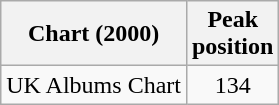<table class="wikitable sortable">
<tr>
<th>Chart (2000)</th>
<th>Peak<br>position</th>
</tr>
<tr>
<td>UK Albums Chart</td>
<td style="text-align:center;">134</td>
</tr>
</table>
